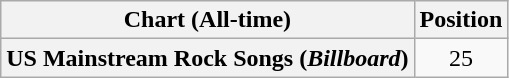<table class="wikitable sortable plainrowheaders" style="text-align:center">
<tr>
<th>Chart (All-time)</th>
<th>Position</th>
</tr>
<tr>
<th scope="row">US Mainstream Rock Songs (<em>Billboard</em>)</th>
<td>25</td>
</tr>
</table>
